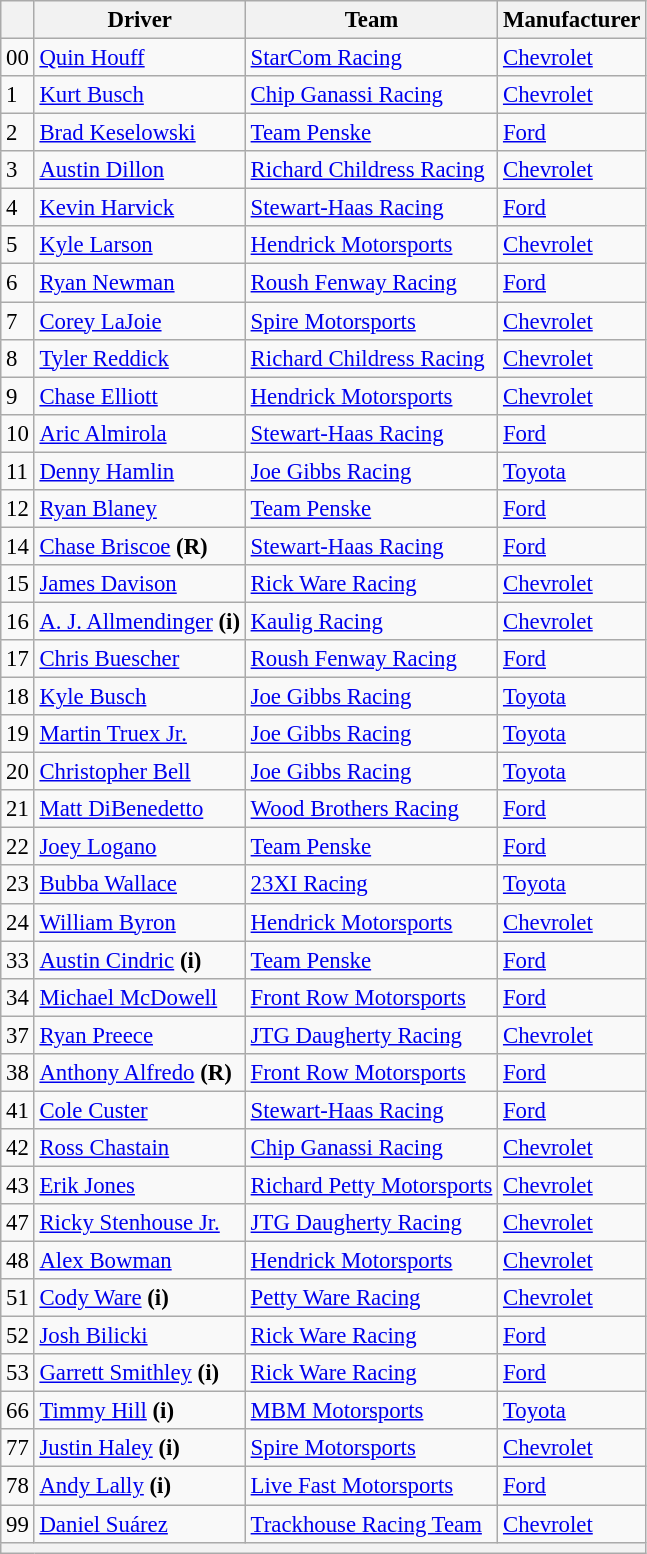<table class="wikitable" style="font-size:95%">
<tr>
<th></th>
<th>Driver</th>
<th>Team</th>
<th>Manufacturer</th>
</tr>
<tr>
<td>00</td>
<td><a href='#'>Quin Houff</a></td>
<td><a href='#'>StarCom Racing</a></td>
<td><a href='#'>Chevrolet</a></td>
</tr>
<tr>
<td>1</td>
<td><a href='#'>Kurt Busch</a></td>
<td><a href='#'>Chip Ganassi Racing</a></td>
<td><a href='#'>Chevrolet</a></td>
</tr>
<tr>
<td>2</td>
<td><a href='#'>Brad Keselowski</a></td>
<td><a href='#'>Team Penske</a></td>
<td><a href='#'>Ford</a></td>
</tr>
<tr>
<td>3</td>
<td><a href='#'>Austin Dillon</a></td>
<td><a href='#'>Richard Childress Racing</a></td>
<td><a href='#'>Chevrolet</a></td>
</tr>
<tr>
<td>4</td>
<td><a href='#'>Kevin Harvick</a></td>
<td><a href='#'>Stewart-Haas Racing</a></td>
<td><a href='#'>Ford</a></td>
</tr>
<tr>
<td>5</td>
<td><a href='#'>Kyle Larson</a></td>
<td><a href='#'>Hendrick Motorsports</a></td>
<td><a href='#'>Chevrolet</a></td>
</tr>
<tr>
<td>6</td>
<td><a href='#'>Ryan Newman</a></td>
<td><a href='#'>Roush Fenway Racing</a></td>
<td><a href='#'>Ford</a></td>
</tr>
<tr>
<td>7</td>
<td><a href='#'>Corey LaJoie</a></td>
<td><a href='#'>Spire Motorsports</a></td>
<td><a href='#'>Chevrolet</a></td>
</tr>
<tr>
<td>8</td>
<td><a href='#'>Tyler Reddick</a></td>
<td><a href='#'>Richard Childress Racing</a></td>
<td><a href='#'>Chevrolet</a></td>
</tr>
<tr>
<td>9</td>
<td><a href='#'>Chase Elliott</a></td>
<td><a href='#'>Hendrick Motorsports</a></td>
<td><a href='#'>Chevrolet</a></td>
</tr>
<tr>
<td>10</td>
<td><a href='#'>Aric Almirola</a></td>
<td><a href='#'>Stewart-Haas Racing</a></td>
<td><a href='#'>Ford</a></td>
</tr>
<tr>
<td>11</td>
<td><a href='#'>Denny Hamlin</a></td>
<td><a href='#'>Joe Gibbs Racing</a></td>
<td><a href='#'>Toyota</a></td>
</tr>
<tr>
<td>12</td>
<td><a href='#'>Ryan Blaney</a></td>
<td><a href='#'>Team Penske</a></td>
<td><a href='#'>Ford</a></td>
</tr>
<tr>
<td>14</td>
<td><a href='#'>Chase Briscoe</a> <strong>(R)</strong></td>
<td><a href='#'>Stewart-Haas Racing</a></td>
<td><a href='#'>Ford</a></td>
</tr>
<tr>
<td>15</td>
<td><a href='#'>James Davison</a></td>
<td><a href='#'>Rick Ware Racing</a></td>
<td><a href='#'>Chevrolet</a></td>
</tr>
<tr>
<td>16</td>
<td><a href='#'>A. J. Allmendinger</a> <strong>(i)</strong></td>
<td><a href='#'>Kaulig Racing</a></td>
<td><a href='#'>Chevrolet</a></td>
</tr>
<tr>
<td>17</td>
<td><a href='#'>Chris Buescher</a></td>
<td><a href='#'>Roush Fenway Racing</a></td>
<td><a href='#'>Ford</a></td>
</tr>
<tr>
<td>18</td>
<td><a href='#'>Kyle Busch</a></td>
<td><a href='#'>Joe Gibbs Racing</a></td>
<td><a href='#'>Toyota</a></td>
</tr>
<tr>
<td>19</td>
<td><a href='#'>Martin Truex Jr.</a></td>
<td><a href='#'>Joe Gibbs Racing</a></td>
<td><a href='#'>Toyota</a></td>
</tr>
<tr>
<td>20</td>
<td><a href='#'>Christopher Bell</a></td>
<td><a href='#'>Joe Gibbs Racing</a></td>
<td><a href='#'>Toyota</a></td>
</tr>
<tr>
<td>21</td>
<td><a href='#'>Matt DiBenedetto</a></td>
<td><a href='#'>Wood Brothers Racing</a></td>
<td><a href='#'>Ford</a></td>
</tr>
<tr>
<td>22</td>
<td><a href='#'>Joey Logano</a></td>
<td><a href='#'>Team Penske</a></td>
<td><a href='#'>Ford</a></td>
</tr>
<tr>
<td>23</td>
<td><a href='#'>Bubba Wallace</a></td>
<td><a href='#'>23XI Racing</a></td>
<td><a href='#'>Toyota</a></td>
</tr>
<tr>
<td>24</td>
<td><a href='#'>William Byron</a></td>
<td><a href='#'>Hendrick Motorsports</a></td>
<td><a href='#'>Chevrolet</a></td>
</tr>
<tr>
<td>33</td>
<td><a href='#'>Austin Cindric</a> <strong>(i)</strong></td>
<td><a href='#'>Team Penske</a></td>
<td><a href='#'>Ford</a></td>
</tr>
<tr>
<td>34</td>
<td><a href='#'>Michael McDowell</a></td>
<td><a href='#'>Front Row Motorsports</a></td>
<td><a href='#'>Ford</a></td>
</tr>
<tr>
<td>37</td>
<td><a href='#'>Ryan Preece</a></td>
<td><a href='#'>JTG Daugherty Racing</a></td>
<td><a href='#'>Chevrolet</a></td>
</tr>
<tr>
<td>38</td>
<td><a href='#'>Anthony Alfredo</a> <strong>(R)</strong></td>
<td><a href='#'>Front Row Motorsports</a></td>
<td><a href='#'>Ford</a></td>
</tr>
<tr>
<td>41</td>
<td><a href='#'>Cole Custer</a></td>
<td><a href='#'>Stewart-Haas Racing</a></td>
<td><a href='#'>Ford</a></td>
</tr>
<tr>
<td>42</td>
<td><a href='#'>Ross Chastain</a></td>
<td><a href='#'>Chip Ganassi Racing</a></td>
<td><a href='#'>Chevrolet</a></td>
</tr>
<tr>
<td>43</td>
<td><a href='#'>Erik Jones</a></td>
<td><a href='#'>Richard Petty Motorsports</a></td>
<td><a href='#'>Chevrolet</a></td>
</tr>
<tr>
<td>47</td>
<td><a href='#'>Ricky Stenhouse Jr.</a></td>
<td><a href='#'>JTG Daugherty Racing</a></td>
<td><a href='#'>Chevrolet</a></td>
</tr>
<tr>
<td>48</td>
<td><a href='#'>Alex Bowman</a></td>
<td><a href='#'>Hendrick Motorsports</a></td>
<td><a href='#'>Chevrolet</a></td>
</tr>
<tr>
<td>51</td>
<td><a href='#'>Cody Ware</a> <strong>(i)</strong></td>
<td><a href='#'>Petty Ware Racing</a></td>
<td><a href='#'>Chevrolet</a></td>
</tr>
<tr>
<td>52</td>
<td><a href='#'>Josh Bilicki</a></td>
<td><a href='#'>Rick Ware Racing</a></td>
<td><a href='#'>Ford</a></td>
</tr>
<tr>
<td>53</td>
<td><a href='#'>Garrett Smithley</a> <strong>(i)</strong></td>
<td><a href='#'>Rick Ware Racing</a></td>
<td><a href='#'>Ford</a></td>
</tr>
<tr>
<td>66</td>
<td><a href='#'>Timmy Hill</a> <strong>(i)</strong></td>
<td><a href='#'>MBM Motorsports</a></td>
<td><a href='#'>Toyota</a></td>
</tr>
<tr>
<td>77</td>
<td><a href='#'>Justin Haley</a> <strong>(i)</strong></td>
<td><a href='#'>Spire Motorsports</a></td>
<td><a href='#'>Chevrolet</a></td>
</tr>
<tr>
<td>78</td>
<td><a href='#'>Andy Lally</a> <strong>(i)</strong></td>
<td><a href='#'>Live Fast Motorsports</a></td>
<td><a href='#'>Ford</a></td>
</tr>
<tr>
<td>99</td>
<td><a href='#'>Daniel Suárez</a></td>
<td><a href='#'>Trackhouse Racing Team</a></td>
<td><a href='#'>Chevrolet</a></td>
</tr>
<tr>
<th colspan="4"></th>
</tr>
</table>
